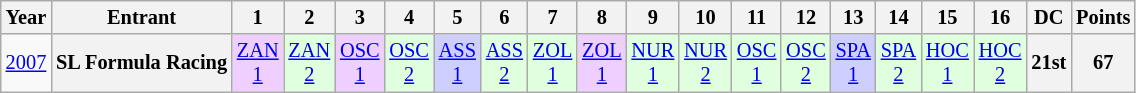<table class="wikitable" style="text-align:center; font-size:85%">
<tr>
<th>Year</th>
<th>Entrant</th>
<th>1</th>
<th>2</th>
<th>3</th>
<th>4</th>
<th>5</th>
<th>6</th>
<th>7</th>
<th>8</th>
<th>9</th>
<th>10</th>
<th>11</th>
<th>12</th>
<th>13</th>
<th>14</th>
<th>15</th>
<th>16</th>
<th>DC</th>
<th>Points</th>
</tr>
<tr>
<td><a href='#'>2007</a></td>
<th nowrap>SL Formula Racing</th>
<td style="background:#efcfff;"><a href='#'>ZAN<br>1</a><br></td>
<td style="background:#dfffdf;"><a href='#'>ZAN<br>2</a><br></td>
<td style="background:#efcfff;"><a href='#'>OSC<br>1</a><br></td>
<td style="background:#dfffdf;"><a href='#'>OSC<br>2</a><br></td>
<td style="background:#cfcfff;"><a href='#'>ASS<br>1</a><br></td>
<td style="background:#dfffdf;"><a href='#'>ASS<br>2</a><br></td>
<td style="background:#dfffdf;"><a href='#'>ZOL<br>1</a><br></td>
<td style="background:#efcfff;"><a href='#'>ZOL<br>1</a><br></td>
<td style="background:#dfffdf;"><a href='#'>NUR<br>1</a><br></td>
<td style="background:#dfffdf;"><a href='#'>NUR<br>2</a><br></td>
<td style="background:#dfffdf;"><a href='#'>OSC<br>1</a><br></td>
<td style="background:#dfffdf;"><a href='#'>OSC<br>2</a><br></td>
<td style="background:#cfcfff;"><a href='#'>SPA<br>1</a><br></td>
<td style="background:#dfffdf;"><a href='#'>SPA<br>2</a><br></td>
<td style="background:#dfffdf;"><a href='#'>HOC<br>1</a><br></td>
<td style="background:#dfffdf;"><a href='#'>HOC<br>2</a><br></td>
<th>21st</th>
<th>67</th>
</tr>
</table>
